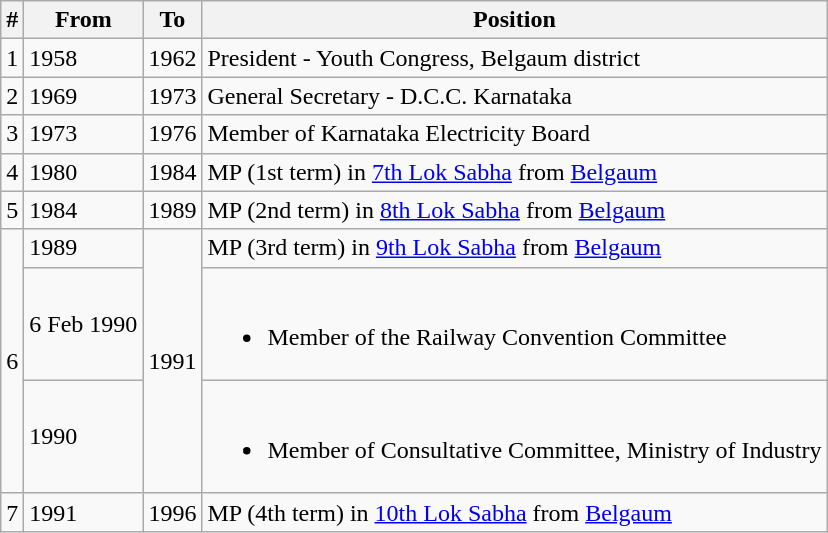<table class="wikitable">
<tr>
<th>#</th>
<th>From</th>
<th>To</th>
<th>Position</th>
</tr>
<tr>
<td>1</td>
<td>1958</td>
<td>1962</td>
<td>President - Youth Congress, Belgaum district</td>
</tr>
<tr>
<td>2</td>
<td>1969</td>
<td>1973</td>
<td>General Secretary - D.C.C. Karnataka</td>
</tr>
<tr>
<td>3</td>
<td>1973</td>
<td>1976</td>
<td>Member of Karnataka Electricity Board</td>
</tr>
<tr>
<td>4</td>
<td>1980</td>
<td>1984</td>
<td>MP (1st term) in <a href='#'>7th Lok Sabha</a> from <a href='#'>Belgaum</a></td>
</tr>
<tr>
<td>5</td>
<td>1984</td>
<td>1989</td>
<td>MP (2nd term) in <a href='#'>8th Lok Sabha</a> from <a href='#'>Belgaum</a></td>
</tr>
<tr>
<td rowspan="3">6</td>
<td>1989</td>
<td rowspan="3">1991</td>
<td>MP (3rd term) in <a href='#'>9th Lok Sabha</a> from <a href='#'>Belgaum</a></td>
</tr>
<tr>
<td>6 Feb 1990</td>
<td><br><ul><li>Member of the Railway Convention Committee</li></ul></td>
</tr>
<tr>
<td>1990</td>
<td><br><ul><li>Member of Consultative Committee, Ministry of Industry</li></ul></td>
</tr>
<tr>
<td>7</td>
<td>1991</td>
<td>1996</td>
<td>MP (4th term) in <a href='#'>10th Lok Sabha</a> from <a href='#'>Belgaum</a></td>
</tr>
</table>
